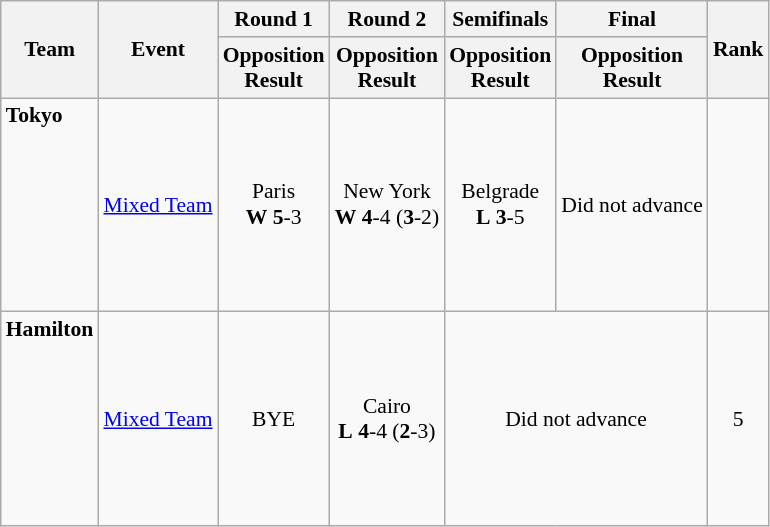<table class="wikitable" border="1" style="font-size:90%">
<tr>
<th rowspan=2>Team</th>
<th rowspan=2>Event</th>
<th>Round 1</th>
<th>Round 2</th>
<th>Semifinals</th>
<th>Final</th>
<th rowspan=2>Rank</th>
</tr>
<tr>
<th>Opposition<br>Result</th>
<th>Opposition<br>Result</th>
<th>Opposition<br>Result</th>
<th>Opposition<br>Result</th>
</tr>
<tr>
<td><strong>Tokyo</strong><br><br><br><br><br><br><br><br></td>
<td><a href='#'>Mixed Team</a></td>
<td align=center>Paris <br> <strong>W</strong> <strong>5</strong>-3</td>
<td align=center>New York <br> <strong>W</strong> <strong>4</strong>-4 (<strong>3</strong>-2)</td>
<td align=center>Belgrade <br> <strong>L</strong> <strong>3</strong>-5</td>
<td align=center>Did not advance</td>
<td align=center></td>
</tr>
<tr>
<td><strong>Hamilton</strong><br><br><br><br><br><br><br><br></td>
<td><a href='#'>Mixed Team</a></td>
<td align=center>BYE</td>
<td align=center>Cairo <br> <strong>L</strong> <strong>4</strong>-4 (<strong>2</strong>-3)</td>
<td align=center colspan=2>Did not advance</td>
<td align=center>5</td>
</tr>
</table>
